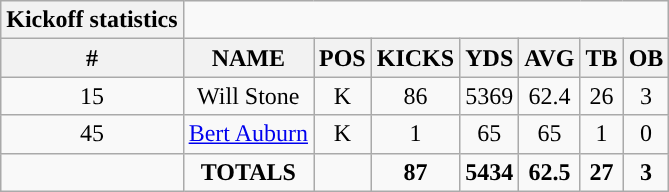<table style="text-align:center;" class="wikitable">
<tr>
<th style="text-align:center; ">Kickoff statistics</th>
</tr>
<tr>
<th>#</th>
<th>NAME</th>
<th>POS</th>
<th>KICKS</th>
<th>YDS</th>
<th>AVG</th>
<th>TB</th>
<th>OB</th>
</tr>
<tr>
<td>15</td>
<td>Will Stone</td>
<td>K</td>
<td>86</td>
<td>5369</td>
<td>62.4</td>
<td>26</td>
<td>3</td>
</tr>
<tr>
<td>45</td>
<td><a href='#'>Bert Auburn</a></td>
<td>K</td>
<td>1</td>
<td>65</td>
<td>65</td>
<td>1</td>
<td>0</td>
</tr>
<tr>
<td></td>
<td><strong>TOTALS</strong></td>
<td></td>
<td><strong>87</strong></td>
<td><strong>5434</strong></td>
<td><strong>62.5</strong></td>
<td><strong>27</strong></td>
<td><strong>3</strong></td>
</tr>
</table>
